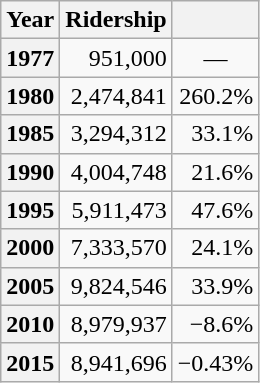<table class="wikitable floatright" style="text-align:right">
<tr>
<th>Year</th>
<th>Ridership</th>
<th></th>
</tr>
<tr>
<th>1977</th>
<td>951,000</td>
<td style="text-align: center">—</td>
</tr>
<tr>
<th>1980</th>
<td>2,474,841</td>
<td>260.2%</td>
</tr>
<tr>
<th>1985</th>
<td>3,294,312</td>
<td>33.1%</td>
</tr>
<tr>
<th>1990</th>
<td>4,004,748</td>
<td>21.6%</td>
</tr>
<tr>
<th>1995</th>
<td>5,911,473</td>
<td>47.6%</td>
</tr>
<tr>
<th>2000</th>
<td>7,333,570</td>
<td>24.1%</td>
</tr>
<tr>
<th>2005</th>
<td>9,824,546</td>
<td>33.9%</td>
</tr>
<tr>
<th>2010</th>
<td>8,979,937</td>
<td>−8.6%</td>
</tr>
<tr>
<th>2015</th>
<td>8,941,696</td>
<td>−0.43%</td>
</tr>
</table>
